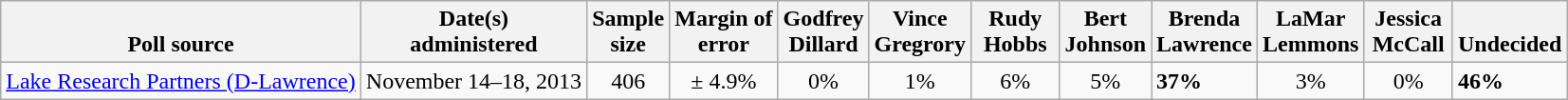<table class="wikitable">
<tr valign= bottom>
<th>Poll source</th>
<th>Date(s)<br>administered</th>
<th>Sample<br>size</th>
<th>Margin of<br>error</th>
<th style="width:55px;">Godfrey<br>Dillard</th>
<th style="width:55px;">Vince<br>Gregrory</th>
<th style="width:55px;">Rudy<br>Hobbs</th>
<th style="width:55px;">Bert<br>Johnson</th>
<th style="width:55px;">Brenda<br>Lawrence</th>
<th style="width:55px;">LaMar<br>Lemmons</th>
<th style="width:55px;">Jessica<br>McCall</th>
<th>Undecided</th>
</tr>
<tr>
<td><a href='#'>Lake Research Partners (D-Lawrence)</a></td>
<td align=center>November 14–18, 2013</td>
<td align=center>406</td>
<td align=center>± 4.9%</td>
<td align=center>0%</td>
<td align=center>1%</td>
<td align=center>6%</td>
<td align=center>5%</td>
<td><strong>37%</strong></td>
<td align=center>3%</td>
<td align=center>0%</td>
<td><strong>46%</strong></td>
</tr>
</table>
